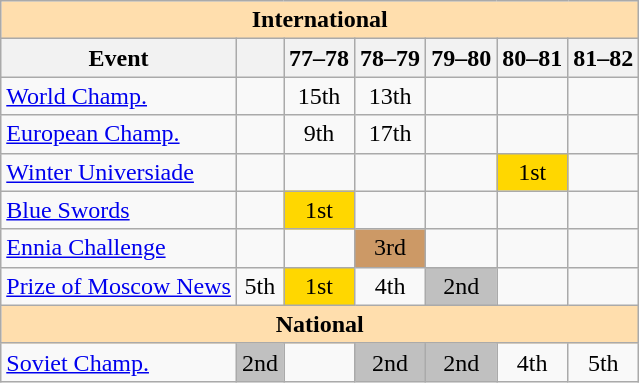<table class="wikitable" style="text-align:center">
<tr>
<th style="background-color: #ffdead; " colspan=7 align=center>International</th>
</tr>
<tr>
<th>Event</th>
<th></th>
<th>77–78</th>
<th>78–79</th>
<th>79–80</th>
<th>80–81</th>
<th>81–82</th>
</tr>
<tr>
<td align=left><a href='#'>World Champ.</a></td>
<td></td>
<td>15th</td>
<td>13th</td>
<td></td>
<td></td>
<td></td>
</tr>
<tr>
<td align=left><a href='#'>European Champ.</a></td>
<td></td>
<td>9th</td>
<td>17th</td>
<td></td>
<td></td>
<td></td>
</tr>
<tr>
<td align=left><a href='#'>Winter Universiade</a></td>
<td></td>
<td></td>
<td></td>
<td></td>
<td bgcolor=gold>1st</td>
<td></td>
</tr>
<tr>
<td align=left><a href='#'>Blue Swords</a></td>
<td></td>
<td bgcolor=gold>1st</td>
<td></td>
<td></td>
<td></td>
<td></td>
</tr>
<tr>
<td align=left><a href='#'>Ennia Challenge</a></td>
<td></td>
<td></td>
<td bgcolor=cc9966>3rd</td>
<td></td>
<td></td>
<td></td>
</tr>
<tr>
<td align=left><a href='#'>Prize of Moscow News</a></td>
<td>5th</td>
<td bgcolor=gold>1st</td>
<td>4th</td>
<td bgcolor=silver>2nd</td>
<td></td>
<td></td>
</tr>
<tr>
<th style="background-color: #ffdead; " colspan=7 align=center>National</th>
</tr>
<tr>
<td align=left><a href='#'>Soviet Champ.</a></td>
<td bgcolor=silver>2nd</td>
<td></td>
<td bgcolor=silver>2nd</td>
<td bgcolor=silver>2nd</td>
<td>4th</td>
<td>5th</td>
</tr>
</table>
